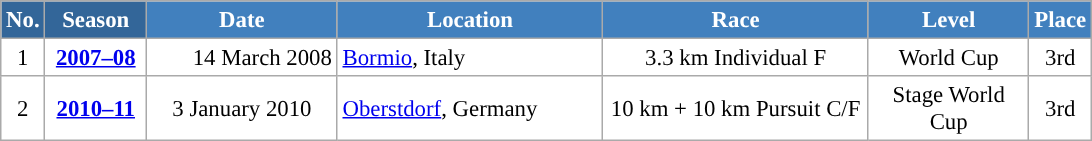<table class="wikitable sortable" style="font-size:95%; text-align:center; border:grey solid 1px; border-collapse:collapse; background:#ffffff;">
<tr style="background:#efefef;">
<th style="background-color:#369; color:white;">No.</th>
<th style="background-color:#369; color:white;">Season</th>
<th style="background-color:#4180be; color:white; width:120px;">Date</th>
<th style="background-color:#4180be; color:white; width:170px;">Location</th>
<th style="background-color:#4180be; color:white; width:170px;">Race</th>
<th style="background-color:#4180be; color:white; width:100px;">Level</th>
<th style="background-color:#4180be; color:white;">Place</th>
</tr>
<tr>
<td align=center>1</td>
<td rowspan=1 align=center><strong> <a href='#'>2007–08</a> </strong></td>
<td align=right>14 March 2008</td>
<td align=left> <a href='#'>Bormio</a>, Italy</td>
<td>3.3 km Individual F</td>
<td>World Cup</td>
<td>3rd</td>
</tr>
<tr>
<td align=center>2</td>
<td rowspan=1 align=center><strong><a href='#'>2010–11</a></strong></td>
<td>3 January 2010</td>
<td align=left> <a href='#'>Oberstdorf</a>, Germany</td>
<td>10 km + 10 km Pursuit C/F</td>
<td>Stage World Cup</td>
<td>3rd</td>
</tr>
</table>
